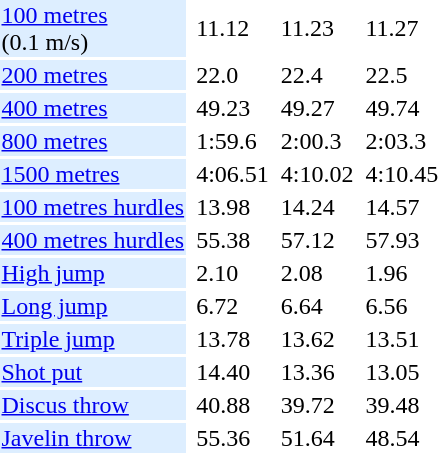<table>
<tr>
<td bgcolor = DDEEFF><a href='#'>100 metres</a> <br> (0.1 m/s)</td>
<td></td>
<td>11.12</td>
<td></td>
<td>11.23</td>
<td></td>
<td>11.27</td>
</tr>
<tr>
<td bgcolor = DDEEFF><a href='#'>200 metres</a></td>
<td></td>
<td>22.0</td>
<td></td>
<td>22.4</td>
<td></td>
<td>22.5</td>
</tr>
<tr>
<td bgcolor = DDEEFF><a href='#'>400 metres</a></td>
<td></td>
<td>49.23</td>
<td></td>
<td>49.27</td>
<td></td>
<td>49.74</td>
</tr>
<tr>
<td bgcolor = DDEEFF><a href='#'>800 metres</a></td>
<td></td>
<td>1:59.6</td>
<td></td>
<td>2:00.3</td>
<td></td>
<td>2:03.3</td>
</tr>
<tr>
<td bgcolor = DDEEFF><a href='#'>1500 metres</a></td>
<td></td>
<td>4:06.51</td>
<td></td>
<td>4:10.02</td>
<td></td>
<td>4:10.45</td>
</tr>
<tr>
<td bgcolor = DDEEFF><a href='#'>100 metres hurdles</a></td>
<td></td>
<td>13.98</td>
<td></td>
<td>14.24</td>
<td></td>
<td>14.57</td>
</tr>
<tr>
<td bgcolor = DDEEFF><a href='#'>400 metres hurdles</a></td>
<td></td>
<td>55.38</td>
<td></td>
<td>57.12</td>
<td></td>
<td>57.93</td>
</tr>
<tr>
<td bgcolor = DDEEFF><a href='#'>High jump</a></td>
<td></td>
<td>2.10</td>
<td></td>
<td>2.08</td>
<td></td>
<td>1.96</td>
</tr>
<tr>
<td bgcolor = DDEEFF><a href='#'>Long jump</a></td>
<td></td>
<td>6.72</td>
<td></td>
<td>6.64</td>
<td></td>
<td>6.56</td>
</tr>
<tr>
<td bgcolor = DDEEFF><a href='#'>Triple jump</a></td>
<td></td>
<td>13.78</td>
<td></td>
<td>13.62</td>
<td></td>
<td>13.51</td>
</tr>
<tr>
<td bgcolor = DDEEFF><a href='#'>Shot put</a></td>
<td></td>
<td>14.40</td>
<td></td>
<td>13.36</td>
<td></td>
<td>13.05</td>
</tr>
<tr>
<td bgcolor = DDEEFF><a href='#'>Discus throw</a></td>
<td></td>
<td>40.88</td>
<td></td>
<td>39.72</td>
<td></td>
<td>39.48</td>
</tr>
<tr>
<td bgcolor = DDEEFF><a href='#'>Javelin throw</a></td>
<td></td>
<td>55.36</td>
<td></td>
<td>51.64</td>
<td></td>
<td>48.54</td>
</tr>
</table>
